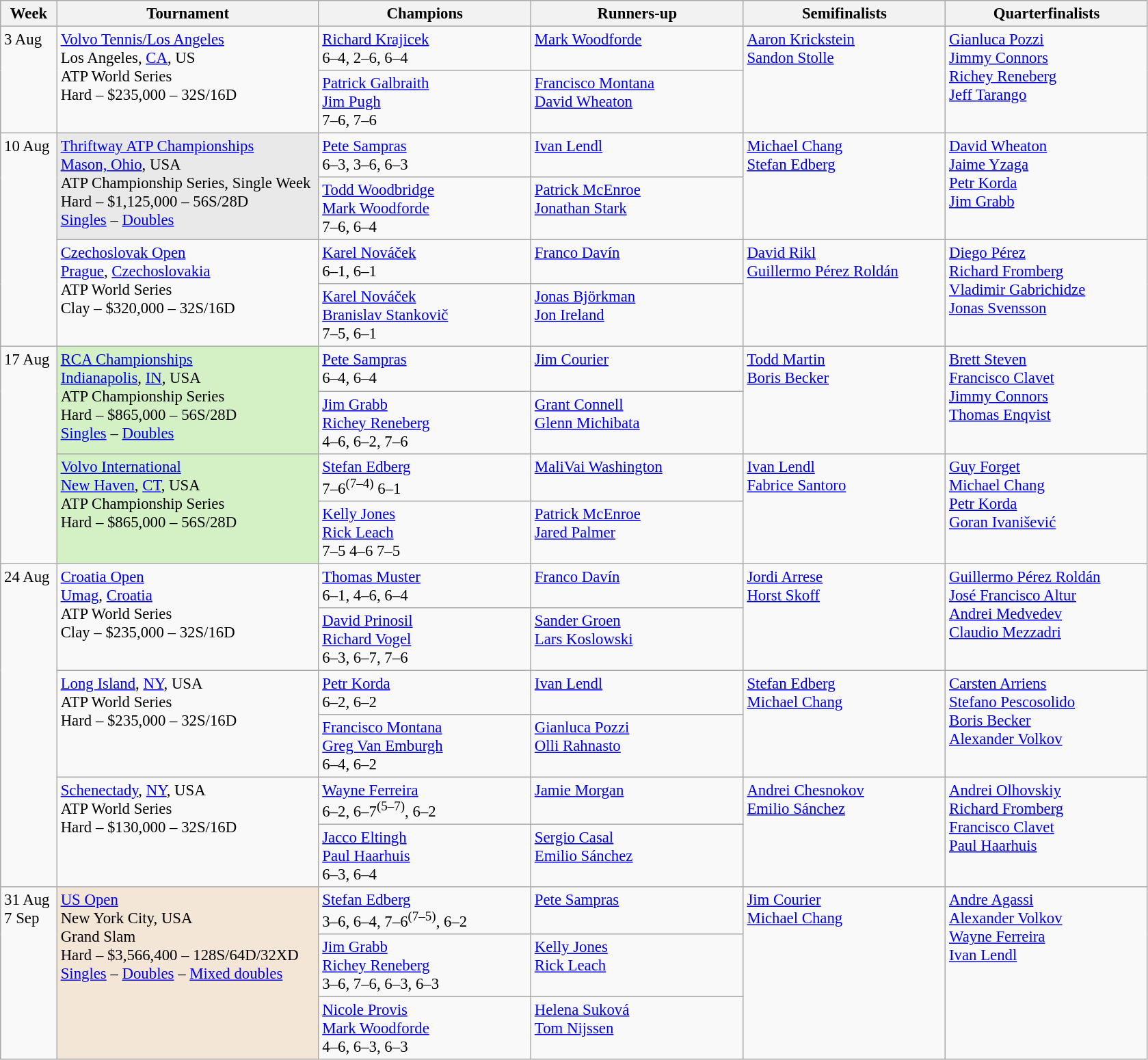<table class=wikitable style=font-size:95%>
<tr>
<th style="width:48px;">Week</th>
<th style="width:248px;">Tournament</th>
<th style="width:200px;">Champions</th>
<th style="width:200px;">Runners-up</th>
<th style="width:190px;">Semifinalists</th>
<th style="width:190px;">Quarterfinalists</th>
</tr>
<tr valign=top>
<td rowspan=2>3 Aug</td>
<td rowspan=2><a href='#'>Volvo Tennis/Los Angeles</a> <br> Los Angeles, <a href='#'>CA</a>, US<br>ATP World Series <br> Hard – $235,000 – 32S/16D</td>
<td> <a href='#'>Richard Krajicek</a><br> 6–4, 2–6, 6–4</td>
<td> <a href='#'>Mark Woodforde</a></td>
<td rowspan=2> <a href='#'>Aaron Krickstein</a><br> <a href='#'>Sandon Stolle</a></td>
<td rowspan=2> <a href='#'>Gianluca Pozzi</a><br> <a href='#'>Jimmy Connors</a><br> <a href='#'>Richey Reneberg</a><br> <a href='#'>Jeff Tarango</a></td>
</tr>
<tr valign=top>
<td> <a href='#'>Patrick Galbraith</a> <br>  <a href='#'>Jim Pugh</a><br> 7–6, 7–6</td>
<td> <a href='#'>Francisco Montana</a> <br>  <a href='#'>David Wheaton</a></td>
</tr>
<tr valign=top>
<td rowspan=4>10 Aug</td>
<td bgcolor=#E9E9E9 rowspan=2><a href='#'>Thriftway ATP Championships</a> <br> <a href='#'>Mason, Ohio</a>, USA<br>ATP Championship Series, Single Week <br> Hard – $1,125,000 – 56S/28D <br> <a href='#'>Singles</a> – <a href='#'>Doubles</a></td>
<td> <a href='#'>Pete Sampras</a><br> 6–3, 3–6, 6–3</td>
<td> <a href='#'>Ivan Lendl</a></td>
<td rowspan=2> <a href='#'>Michael Chang</a><br> <a href='#'>Stefan Edberg</a></td>
<td rowspan=2> <a href='#'>David Wheaton</a><br> <a href='#'>Jaime Yzaga</a><br> <a href='#'>Petr Korda</a><br> <a href='#'>Jim Grabb</a></td>
</tr>
<tr valign=top>
<td> <a href='#'>Todd Woodbridge</a> <br>  <a href='#'>Mark Woodforde</a><br> 7–6, 6–4</td>
<td> <a href='#'>Patrick McEnroe</a> <br>  <a href='#'>Jonathan Stark</a></td>
</tr>
<tr valign=top>
<td rowspan=2><a href='#'>Czechoslovak Open</a> <br> <a href='#'>Prague</a>, <a href='#'>Czechoslovakia</a><br>ATP World Series <br> Clay – $320,000 – 32S/16D</td>
<td> <a href='#'>Karel Nováček</a><br> 6–1, 6–1</td>
<td> <a href='#'>Franco Davín</a></td>
<td rowspan=2> <a href='#'>David Rikl</a><br> <a href='#'>Guillermo Pérez Roldán</a></td>
<td rowspan=2> <a href='#'>Diego Pérez</a><br> <a href='#'>Richard Fromberg</a><br> <a href='#'>Vladimir Gabrichidze</a><br> <a href='#'>Jonas Svensson</a></td>
</tr>
<tr valign=top>
<td> <a href='#'>Karel Nováček</a> <br>  <a href='#'>Branislav Stankovič</a><br> 7–5, 6–1</td>
<td> <a href='#'>Jonas Björkman</a> <br>  <a href='#'>Jon Ireland</a></td>
</tr>
<tr valign=top>
<td rowspan=4>17 Aug</td>
<td bgcolor=#D4F1C5 rowspan=2><a href='#'>RCA Championships</a> <br> <a href='#'>Indianapolis</a>, <a href='#'>IN</a>, USA<br>ATP Championship Series<br> Hard – $865,000 – 56S/28D <br> <a href='#'>Singles</a> – <a href='#'>Doubles</a></td>
<td> <a href='#'>Pete Sampras</a><br> 6–4, 6–4</td>
<td> <a href='#'>Jim Courier</a></td>
<td rowspan=2> <a href='#'>Todd Martin</a><br> <a href='#'>Boris Becker</a></td>
<td rowspan=2> <a href='#'>Brett Steven</a><br> <a href='#'>Francisco Clavet</a><br> <a href='#'>Jimmy Connors</a><br> <a href='#'>Thomas Enqvist</a></td>
</tr>
<tr valign=top>
<td> <a href='#'>Jim Grabb</a> <br>  <a href='#'>Richey Reneberg</a><br> 4–6, 6–2, 7–6</td>
<td> <a href='#'>Grant Connell</a> <br>  <a href='#'>Glenn Michibata</a></td>
</tr>
<tr valign=top>
<td bgcolor=#D4F1C5 rowspan=2><a href='#'>Volvo International</a> <br> <a href='#'>New Haven</a>, <a href='#'>CT</a>, USA<br>ATP Championship Series <br> Hard – $865,000 – 56S/28D</td>
<td> <a href='#'>Stefan Edberg</a><br> 7–6<sup>(7–4)</sup> 6–1</td>
<td> <a href='#'>MaliVai Washington</a></td>
<td rowspan=2> <a href='#'>Ivan Lendl</a><br> <a href='#'>Fabrice Santoro</a></td>
<td rowspan=2> <a href='#'>Guy Forget</a><br> <a href='#'>Michael Chang</a><br> <a href='#'>Petr Korda</a><br> <a href='#'>Goran Ivanišević</a></td>
</tr>
<tr valign=top>
<td> <a href='#'>Kelly Jones</a> <br>  <a href='#'>Rick Leach</a><br> 7–5 4–6 7–5</td>
<td> <a href='#'>Patrick McEnroe</a> <br>  <a href='#'>Jared Palmer</a></td>
</tr>
<tr valign=top>
<td rowspan=6>24 Aug</td>
<td rowspan=2><a href='#'>Croatia Open</a> <br> <a href='#'>Umag</a>, <a href='#'>Croatia</a><br>ATP World Series <br> Clay – $235,000 – 32S/16D</td>
<td> <a href='#'>Thomas Muster</a><br> 6–1, 4–6, 6–4</td>
<td> <a href='#'>Franco Davín</a></td>
<td rowspan=2> <a href='#'>Jordi Arrese</a><br> <a href='#'>Horst Skoff</a></td>
<td rowspan=2> <a href='#'>Guillermo Pérez Roldán</a><br> <a href='#'>José Francisco Altur</a><br> <a href='#'>Andrei Medvedev</a><br> <a href='#'>Claudio Mezzadri</a></td>
</tr>
<tr valign=top>
<td> <a href='#'>David Prinosil</a> <br>  <a href='#'>Richard Vogel</a><br> 6–3, 6–7, 7–6</td>
<td> <a href='#'>Sander Groen</a> <br>  <a href='#'>Lars Koslowski</a></td>
</tr>
<tr valign=top>
<td rowspan=2><a href='#'>Long Island</a>, <a href='#'>NY</a>, USA<br>ATP World Series <br> Hard – $235,000 – 32S/16D</td>
<td> <a href='#'>Petr Korda</a><br> 6–2, 6–2</td>
<td> <a href='#'>Ivan Lendl</a></td>
<td rowspan=2> <a href='#'>Stefan Edberg</a><br> <a href='#'>Michael Chang</a></td>
<td rowspan=2> <a href='#'>Carsten Arriens</a><br> <a href='#'>Stefano Pescosolido</a><br> <a href='#'>Boris Becker</a><br> <a href='#'>Alexander Volkov</a></td>
</tr>
<tr valign=top>
<td> <a href='#'>Francisco Montana</a> <br>  <a href='#'>Greg Van Emburgh</a><br> 6–4, 6–2</td>
<td> <a href='#'>Gianluca Pozzi</a> <br>  <a href='#'>Olli Rahnasto</a></td>
</tr>
<tr valign=top>
<td rowspan=2><a href='#'>Schenectady</a>, <a href='#'>NY</a>, USA<br>ATP World Series <br> Hard – $130,000 – 32S/16D</td>
<td> <a href='#'>Wayne Ferreira</a><br> 6–2, 6–7<sup>(5–7)</sup>, 6–2</td>
<td> <a href='#'>Jamie Morgan</a></td>
<td rowspan=2> <a href='#'>Andrei Chesnokov</a><br> <a href='#'>Emilio Sánchez</a></td>
<td rowspan=2> <a href='#'>Andrei Olhovskiy</a><br> <a href='#'>Richard Fromberg</a><br> <a href='#'>Francisco Clavet</a><br> <a href='#'>Paul Haarhuis</a></td>
</tr>
<tr valign=top>
<td> <a href='#'>Jacco Eltingh</a> <br>  <a href='#'>Paul Haarhuis</a><br> 6–3, 6–4</td>
<td> <a href='#'>Sergio Casal</a> <br>  <a href='#'>Emilio Sánchez</a></td>
</tr>
<tr valign=top>
<td rowspan=3>31 Aug<br>7 Sep</td>
<td bgcolor=#F3E6D7 rowspan=3><a href='#'>US Open</a><br> New York City, USA<br>Grand Slam<br>Hard – $3,566,400 – 128S/64D/32XD <br> <a href='#'>Singles</a> – <a href='#'>Doubles</a> – <a href='#'>Mixed doubles</a></td>
<td> <a href='#'>Stefan Edberg</a><br>3–6, 6–4, 7–6<sup>(7–5)</sup>, 6–2</td>
<td> <a href='#'>Pete Sampras</a></td>
<td rowspan=3> <a href='#'>Jim Courier</a> <br>  <a href='#'>Michael Chang</a></td>
<td rowspan=3> <a href='#'>Andre Agassi</a> <br>  <a href='#'>Alexander Volkov</a> <br>  <a href='#'>Wayne Ferreira</a> <br>  <a href='#'>Ivan Lendl</a></td>
</tr>
<tr valign=top>
<td> <a href='#'>Jim Grabb</a> <br>  <a href='#'>Richey Reneberg</a><br> 3–6, 7–6, 6–3, 6–3</td>
<td> <a href='#'>Kelly Jones</a> <br> <a href='#'>Rick Leach</a></td>
</tr>
<tr valign=top>
<td> <a href='#'>Nicole Provis</a> <br>  <a href='#'>Mark Woodforde</a><br> 4–6, 6–3, 6–3</td>
<td> <a href='#'>Helena Suková</a> <br> <a href='#'>Tom Nijssen</a></td>
</tr>
</table>
